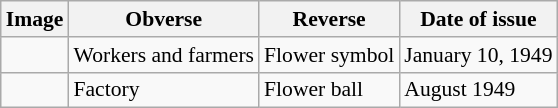<table class="wikitable" style="font-size:90%">
<tr>
<th>Image</th>
<th>Obverse</th>
<th>Reverse</th>
<th>Date of issue</th>
</tr>
<tr>
<td></td>
<td>Workers and farmers</td>
<td>Flower symbol</td>
<td>January 10, 1949</td>
</tr>
<tr>
<td></td>
<td>Factory</td>
<td>Flower ball</td>
<td>August 1949</td>
</tr>
</table>
